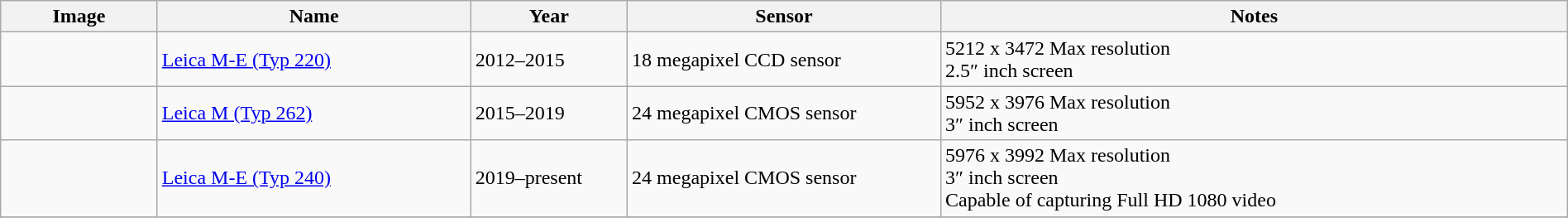<table width=100% class="wikitable">
<tr>
<th>Image</th>
<th width=20%>Name</th>
<th width=10%>Year</th>
<th width=20%>Sensor</th>
<th width=40%>Notes</th>
</tr>
<tr>
<td></td>
<td><a href='#'>Leica M-E (Typ 220)</a></td>
<td>2012–2015</td>
<td>18 megapixel CCD sensor</td>
<td> 5212 x 3472 Max resolution<br> 2.5″ inch screen</td>
</tr>
<tr>
<td></td>
<td><a href='#'>Leica M (Typ 262)</a></td>
<td>2015–2019</td>
<td>24 megapixel CMOS sensor</td>
<td> 5952 x 3976 Max resolution<br> 3″ inch screen</td>
</tr>
<tr>
<td></td>
<td><a href='#'>Leica M-E (Typ 240)</a></td>
<td>2019–present</td>
<td>24 megapixel CMOS sensor</td>
<td> 5976 x 3992 Max resolution<br> 3″ inch screen<br> Capable of capturing Full HD 1080 video</td>
</tr>
<tr>
</tr>
</table>
